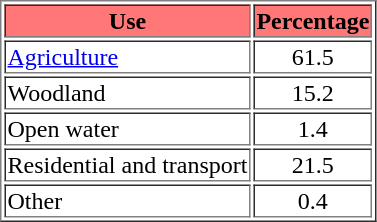<table border="1">
<tr style="background:#ff7777">
<th align="center">Use</th>
<th>Percentage</th>
</tr>
<tr>
<td class="bgcolor5"><a href='#'>Agriculture</a></td>
<td align="center">61.5</td>
</tr>
<tr>
<td class="bgcolor5">Woodland</td>
<td align="center">15.2</td>
</tr>
<tr>
<td class="bgcolor5">Open water</td>
<td align="center">1.4</td>
</tr>
<tr>
<td class="bgcolor5">Residential and transport</td>
<td align="center">21.5</td>
</tr>
<tr>
<td class="bgcolor5">Other</td>
<td align="center">0.4</td>
</tr>
</table>
